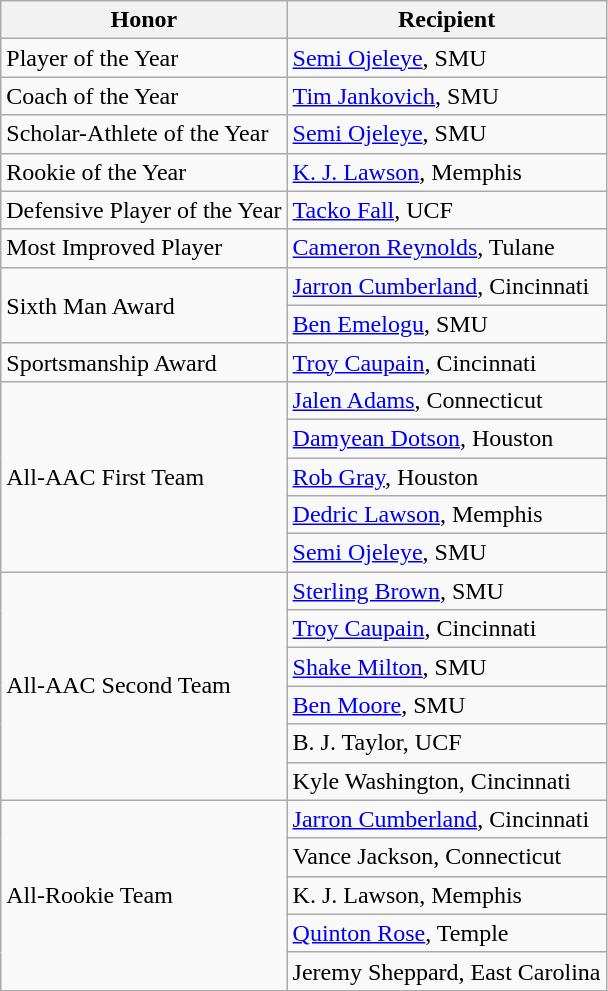<table class="wikitable" border="1">
<tr>
<th>Honor</th>
<th>Recipient</th>
</tr>
<tr>
<td>Player of the Year</td>
<td><a href='#'>Semi Ojeleye</a>, SMU</td>
</tr>
<tr>
<td>Coach of the Year</td>
<td><a href='#'>Tim Jankovich</a>, SMU</td>
</tr>
<tr>
<td>Scholar-Athlete of the Year</td>
<td><a href='#'>Semi Ojeleye</a>, SMU</td>
</tr>
<tr>
<td>Rookie of the Year</td>
<td><a href='#'>K. J. Lawson</a>, Memphis</td>
</tr>
<tr>
<td>Defensive Player of the Year</td>
<td><a href='#'>Tacko Fall</a>, UCF</td>
</tr>
<tr>
<td>Most Improved Player</td>
<td><a href='#'>Cameron Reynolds</a>, Tulane</td>
</tr>
<tr>
<td rowspan=2 valign=middle>Sixth Man Award</td>
<td><a href='#'>Jarron Cumberland</a>, Cincinnati</td>
</tr>
<tr>
<td><a href='#'>Ben Emelogu</a>, SMU</td>
</tr>
<tr>
<td>Sportsmanship Award</td>
<td><a href='#'>Troy Caupain</a>, Cincinnati</td>
</tr>
<tr>
<td rowspan=5 valign=middle>All-AAC First Team</td>
<td><a href='#'>Jalen Adams</a>, Connecticut</td>
</tr>
<tr>
<td><a href='#'>Damyean Dotson</a>, Houston</td>
</tr>
<tr>
<td><a href='#'>Rob Gray</a>, Houston</td>
</tr>
<tr>
<td><a href='#'>Dedric Lawson</a>, Memphis</td>
</tr>
<tr>
<td><a href='#'>Semi Ojeleye</a>, SMU</td>
</tr>
<tr>
<td rowspan=6 valign=middle>All-AAC Second Team</td>
<td><a href='#'>Sterling Brown</a>, SMU</td>
</tr>
<tr>
<td><a href='#'>Troy Caupain</a>, Cincinnati</td>
</tr>
<tr>
<td><a href='#'>Shake Milton</a>, SMU</td>
</tr>
<tr>
<td><a href='#'>Ben Moore</a>, SMU</td>
</tr>
<tr>
<td>B. J. Taylor, UCF</td>
</tr>
<tr>
<td>Kyle Washington, Cincinnati</td>
</tr>
<tr>
<td rowspan=5 valign=middle>All-Rookie Team</td>
<td><a href='#'>Jarron Cumberland</a>, Cincinnati</td>
</tr>
<tr>
<td>Vance Jackson, Connecticut</td>
</tr>
<tr>
<td>K. J. Lawson, Memphis</td>
</tr>
<tr>
<td><a href='#'>Quinton Rose</a>, Temple</td>
</tr>
<tr>
<td>Jeremy Sheppard, East Carolina</td>
</tr>
</table>
